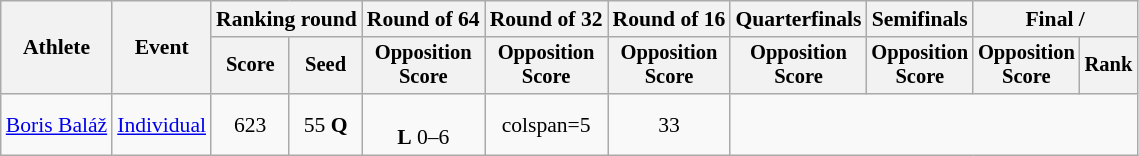<table class="wikitable" style="font-size:90%">
<tr>
<th rowspan="2">Athlete</th>
<th rowspan="2">Event</th>
<th colspan="2">Ranking round</th>
<th>Round of 64</th>
<th>Round of 32</th>
<th>Round of 16</th>
<th>Quarterfinals</th>
<th>Semifinals</th>
<th colspan="2">Final / </th>
</tr>
<tr style="font-size:95%">
<th>Score</th>
<th>Seed</th>
<th>Opposition<br>Score</th>
<th>Opposition<br>Score</th>
<th>Opposition<br>Score</th>
<th>Opposition<br>Score</th>
<th>Opposition<br>Score</th>
<th>Opposition<br>Score</th>
<th>Rank</th>
</tr>
<tr align=center>
<td align=left><a href='#'>Boris Baláž</a></td>
<td align=left rowspan=3><a href='#'>Individual</a></td>
<td>623</td>
<td>55 <strong>Q</strong></td>
<td><br> <strong>L</strong> 0–6</td>
<td>colspan=5 </td>
<td>33</td>
</tr>
</table>
